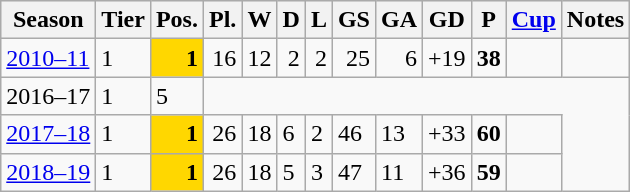<table class="wikitable">
<tr style="background:#efefef;">
<th>Season</th>
<th>Tier</th>
<th>Pos.</th>
<th>Pl.</th>
<th>W</th>
<th>D</th>
<th>L</th>
<th>GS</th>
<th>GA</th>
<th>GD</th>
<th>P</th>
<th><a href='#'>Cup</a></th>
<th>Notes</th>
</tr>
<tr>
<td><a href='#'>2010–11</a></td>
<td>1</td>
<td align=right bgcolor=gold><strong>1</strong></td>
<td align=right>16</td>
<td align=right>12</td>
<td align=right>2</td>
<td align=right>2</td>
<td align=right>25</td>
<td align=right>6</td>
<td align=right>+19</td>
<td align=right><strong>38</strong></td>
<td></td>
<td></td>
</tr>
<tr>
<td>2016–17</td>
<td>1</td>
<td>5</td>
</tr>
<tr>
<td><a href='#'>2017–18</a></td>
<td>1</td>
<td align=right bgcolor=gold><strong>1</strong></td>
<td align=right>26</td>
<td>18</td>
<td>6</td>
<td>2</td>
<td>46</td>
<td>13</td>
<td>+33</td>
<td><strong>60</strong></td>
<td></td>
</tr>
<tr>
<td><a href='#'>2018–19</a></td>
<td>1</td>
<td align=right bgcolor=gold><strong>1</strong></td>
<td align=right>26</td>
<td>18</td>
<td>5</td>
<td>3</td>
<td>47</td>
<td>11</td>
<td>+36</td>
<td><strong>59</strong></td>
<td></td>
</tr>
</table>
